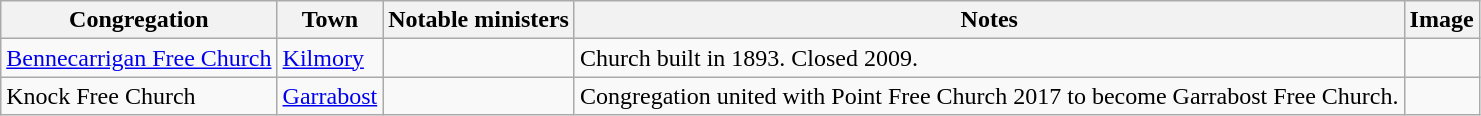<table class="wikitable sortable">
<tr>
<th style="text-align:center;">Congregation</th>
<th style="text-align:center;">Town</th>
<th style="text-align:center;">Notable ministers</th>
<th style="text-align:center;">Notes</th>
<th style="text-align:center;" class="unsortable">Image</th>
</tr>
<tr>
<td><a href='#'>Bennecarrigan Free Church</a></td>
<td><a href='#'>Kilmory</a></td>
<td></td>
<td>Church built in 1893. Closed 2009.</td>
<td></td>
</tr>
<tr>
<td>Knock Free Church</td>
<td><a href='#'>Garrabost</a></td>
<td></td>
<td>Congregation united with Point Free Church 2017 to become Garrabost Free Church.</td>
<td></td>
</tr>
</table>
